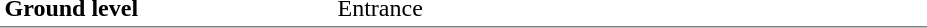<table table border=0 cellspacing=0 cellpadding=3>
<tr>
<td style="border-bottom:solid 1px gray;" width=110 rowspan=10 valign=top><strong>Ground level</strong></td>
</tr>
<tr>
<td style="border-bottom:solid 1px gray;" width=100 rowspan=2 valign=top></td>
<td style="border-bottom:solid 1px gray;" width=390 rowspan=2 valign=top>Entrance</td>
</tr>
</table>
